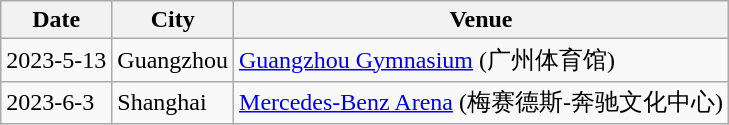<table class="wikitable">
<tr>
<th>Date</th>
<th>City</th>
<th>Venue</th>
</tr>
<tr>
<td>2023-5-13</td>
<td>Guangzhou</td>
<td><a href='#'>Guangzhou Gymnasium</a> (广州体育馆)</td>
</tr>
<tr>
<td>2023-6-3</td>
<td>Shanghai</td>
<td><a href='#'>Mercedes-Benz Arena</a> (梅赛德斯-奔驰文化中心)</td>
</tr>
</table>
